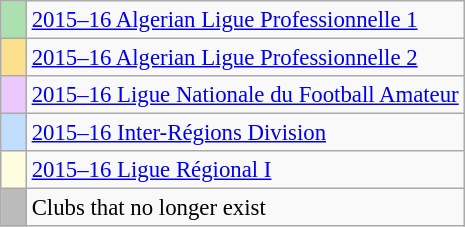<table class="wikitable" style="text-align:left; font-size:95%;">
<tr>
<td style="width:10px; background:#ace1af;"></td>
<td><a href='#'>2015–16 Algerian Ligue Professionnelle 1</a></td>
</tr>
<tr>
<td style="width:10px; background:#fbe08d;"></td>
<td><a href='#'>2015–16 Algerian Ligue Professionnelle 2</a></td>
</tr>
<tr>
<td style="width:10px; background:#ebc9fe;"></td>
<td><a href='#'>2015–16 Ligue Nationale du Football Amateur</a></td>
</tr>
<tr>
<td style="width:10px; background:#c1ddfd;"></td>
<td><a href='#'>2015–16 Inter-Régions Division</a></td>
</tr>
<tr>
<td style="width:10px; background:#fffddf;"></td>
<td><a href='#'>2015–16 Ligue Régional I</a></td>
</tr>
<tr>
<td style="width:10px; background:#bbb;"></td>
<td>Clubs that no longer exist</td>
</tr>
</table>
